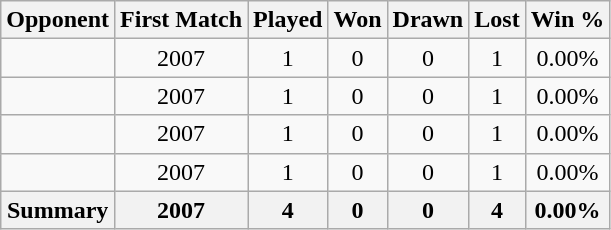<table class="wikitable sortable" style="text-align:center;">
<tr>
<th>Opponent</th>
<th>First Match</th>
<th>Played</th>
<th>Won</th>
<th>Drawn</th>
<th>Lost</th>
<th>Win %</th>
</tr>
<tr>
<td style="text-align: left;"></td>
<td>2007</td>
<td>1</td>
<td>0</td>
<td>0</td>
<td>1</td>
<td>0.00%</td>
</tr>
<tr>
<td style="text-align: left;"></td>
<td>2007</td>
<td>1</td>
<td>0</td>
<td>0</td>
<td>1</td>
<td>0.00%</td>
</tr>
<tr>
<td style="text-align: left;"></td>
<td>2007</td>
<td>1</td>
<td>0</td>
<td>0</td>
<td>1</td>
<td>0.00%</td>
</tr>
<tr>
<td style="text-align: left;"></td>
<td>2007</td>
<td>1</td>
<td>0</td>
<td>0</td>
<td>1</td>
<td>0.00%</td>
</tr>
<tr>
<th>Summary</th>
<th>2007</th>
<th>4</th>
<th>0</th>
<th>0</th>
<th>4</th>
<th>0.00%</th>
</tr>
</table>
